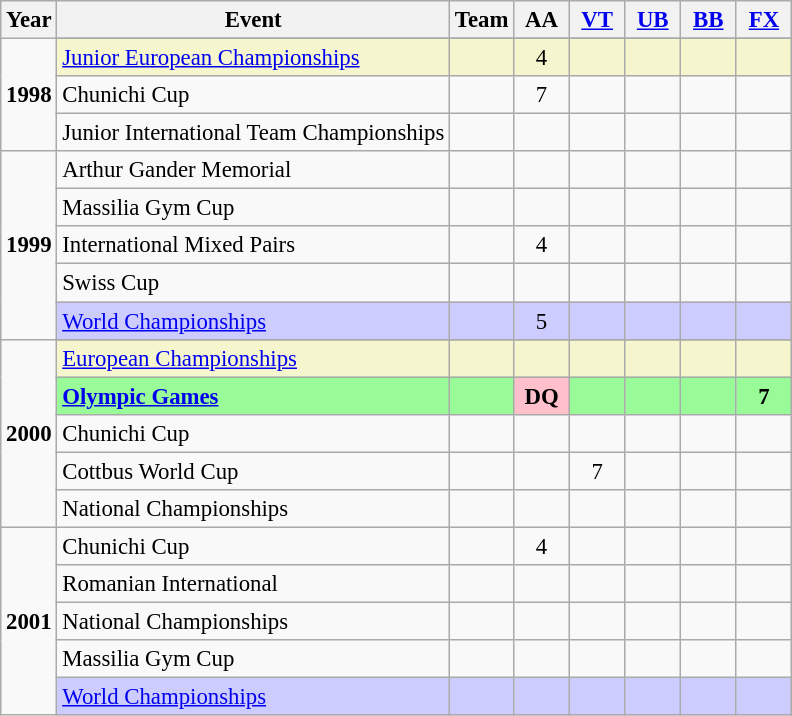<table class="wikitable" style="text-align:center; font-size:95%;">
<tr>
<th align=center>Year</th>
<th align=center>Event</th>
<th style="width:30px;">Team</th>
<th style="width:30px;">AA</th>
<th style="width:30px;"><a href='#'>VT</a></th>
<th style="width:30px;"><a href='#'>UB</a></th>
<th style="width:30px;"><a href='#'>BB</a></th>
<th style="width:30px;"><a href='#'>FX</a></th>
</tr>
<tr>
<td rowspan="4"><strong>1998</strong></td>
</tr>
<tr bgcolor=#F5F6CE>
<td align=left><a href='#'>Junior European Championships</a></td>
<td></td>
<td>4</td>
<td></td>
<td></td>
<td></td>
<td></td>
</tr>
<tr>
<td align=left>Chunichi Cup</td>
<td></td>
<td>7</td>
<td></td>
<td></td>
<td></td>
<td></td>
</tr>
<tr>
<td align=left>Junior International Team Championships</td>
<td></td>
<td></td>
<td></td>
<td></td>
<td></td>
<td></td>
</tr>
<tr>
<td rowspan="5"><strong>1999</strong></td>
<td align=left>Arthur Gander Memorial</td>
<td></td>
<td></td>
<td></td>
<td></td>
<td></td>
<td></td>
</tr>
<tr>
<td align=left>Massilia Gym Cup</td>
<td></td>
<td></td>
<td></td>
<td></td>
<td></td>
<td></td>
</tr>
<tr>
<td align=left>International Mixed Pairs</td>
<td></td>
<td>4</td>
<td></td>
<td></td>
<td></td>
<td></td>
</tr>
<tr>
<td align=left>Swiss Cup</td>
<td></td>
<td></td>
<td></td>
<td></td>
<td></td>
<td></td>
</tr>
<tr bgcolor=#CCCCFF>
<td align=left><a href='#'>World Championships</a></td>
<td></td>
<td>5</td>
<td></td>
<td></td>
<td></td>
<td></td>
</tr>
<tr>
<td rowspan="6"><strong>2000</strong></td>
</tr>
<tr bgcolor=#F5F6CE>
<td align=left><a href='#'>European Championships</a></td>
<td></td>
<td></td>
<td></td>
<td></td>
<td></td>
<td></td>
</tr>
<tr bgcolor=98FB98>
<td align=left><strong><a href='#'>Olympic Games</a></strong></td>
<td></td>
<td style="background:pink;"><strong>DQ</strong></td>
<td></td>
<td></td>
<td></td>
<td><strong>7</strong></td>
</tr>
<tr>
<td align=left>Chunichi Cup</td>
<td></td>
<td></td>
<td></td>
<td></td>
<td></td>
<td></td>
</tr>
<tr>
<td align=left>Cottbus World Cup</td>
<td></td>
<td></td>
<td>7</td>
<td></td>
<td></td>
<td></td>
</tr>
<tr>
<td align=left>National Championships</td>
<td></td>
<td></td>
<td></td>
<td></td>
<td></td>
<td></td>
</tr>
<tr>
<td rowspan="5"><strong>2001</strong></td>
<td align=left>Chunichi Cup</td>
<td></td>
<td>4</td>
<td></td>
<td></td>
<td></td>
<td></td>
</tr>
<tr>
<td align=left>Romanian International</td>
<td></td>
<td></td>
<td></td>
<td></td>
<td></td>
<td></td>
</tr>
<tr>
<td align=left>National Championships</td>
<td></td>
<td></td>
<td></td>
<td></td>
<td></td>
<td></td>
</tr>
<tr>
<td align=left>Massilia Gym Cup</td>
<td></td>
<td></td>
<td></td>
<td></td>
<td></td>
<td></td>
</tr>
<tr bgcolor=#CCCCFF>
<td align=left><a href='#'>World Championships</a></td>
<td></td>
<td></td>
<td></td>
<td></td>
<td></td>
<td></td>
</tr>
</table>
